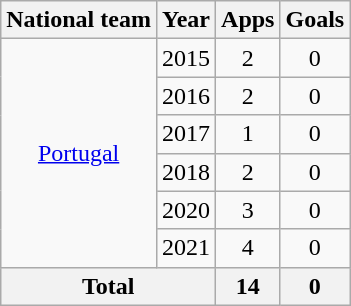<table class="wikitable" style="text-align:center">
<tr>
<th>National team</th>
<th>Year</th>
<th>Apps</th>
<th>Goals</th>
</tr>
<tr>
<td rowspan="6"><a href='#'>Portugal</a></td>
<td>2015</td>
<td>2</td>
<td>0</td>
</tr>
<tr>
<td>2016</td>
<td>2</td>
<td>0</td>
</tr>
<tr>
<td>2017</td>
<td>1</td>
<td>0</td>
</tr>
<tr>
<td>2018</td>
<td>2</td>
<td>0</td>
</tr>
<tr>
<td>2020</td>
<td>3</td>
<td>0</td>
</tr>
<tr>
<td>2021</td>
<td>4</td>
<td>0</td>
</tr>
<tr>
<th colspan="2">Total</th>
<th>14</th>
<th>0</th>
</tr>
</table>
